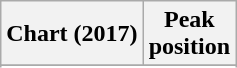<table class="wikitable sortable plainrowheaders" style="text-align:center;">
<tr>
<th>Chart (2017)</th>
<th>Peak <br> position</th>
</tr>
<tr>
</tr>
<tr>
</tr>
<tr>
</tr>
<tr>
</tr>
</table>
